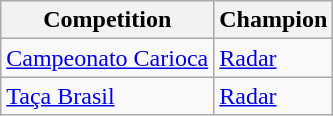<table class="wikitable">
<tr>
<th>Competition</th>
<th>Champion</th>
</tr>
<tr>
<td><a href='#'>Campeonato Carioca</a></td>
<td><a href='#'>Radar</a></td>
</tr>
<tr>
<td><a href='#'>Taça Brasil</a></td>
<td><a href='#'>Radar</a></td>
</tr>
</table>
